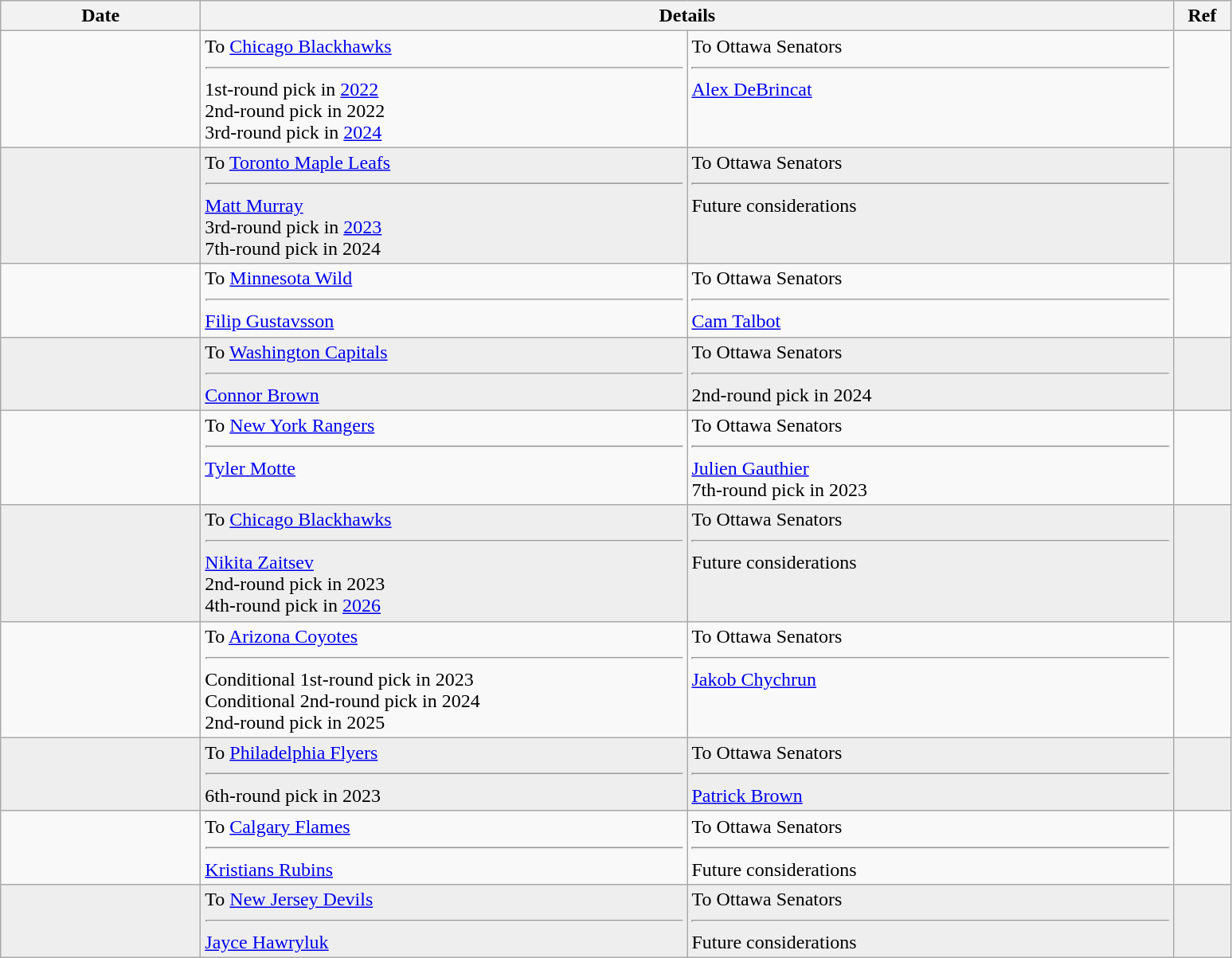<table class="wikitable">
<tr>
<th style="width: 10em;">Date</th>
<th colspan=2>Details</th>
<th style="width: 2.5em;">Ref</th>
</tr>
<tr>
<td></td>
<td style="width: 25em;" valign="top">To <a href='#'>Chicago Blackhawks</a><hr>1st-round pick in <a href='#'>2022</a><br>2nd-round pick in 2022<br>3rd-round pick in <a href='#'>2024</a></td>
<td style="width: 25em;" valign="top">To Ottawa Senators<hr><a href='#'>Alex DeBrincat</a></td>
<td></td>
</tr>
<tr bgcolor="eeeeee">
<td></td>
<td style="width: 25em;" valign="top">To <a href='#'>Toronto Maple Leafs</a><hr><a href='#'>Matt Murray</a><br>3rd-round pick in <a href='#'>2023</a><br>7th-round pick in 2024</td>
<td style="width: 25em;" valign="top">To Ottawa Senators<hr>Future considerations</td>
<td></td>
</tr>
<tr>
<td></td>
<td style="width: 25em;" valign="top">To <a href='#'>Minnesota Wild</a><hr><a href='#'>Filip Gustavsson</a></td>
<td style="width: 25em;" valign="top">To Ottawa Senators<hr><a href='#'>Cam Talbot</a></td>
<td></td>
</tr>
<tr bgcolor="eeeeee">
<td></td>
<td style="width: 25em;" valign="top">To <a href='#'>Washington Capitals</a><hr><a href='#'>Connor Brown</a></td>
<td style="width: 25em;" valign="top">To Ottawa Senators<hr>2nd-round pick in 2024</td>
<td></td>
</tr>
<tr>
<td></td>
<td style="width: 25em;" valign="top">To <a href='#'>New York Rangers</a><hr><a href='#'>Tyler Motte</a></td>
<td style="width: 25em;" valign="top">To Ottawa Senators<hr><a href='#'>Julien Gauthier</a><br>7th-round pick in 2023</td>
<td></td>
</tr>
<tr bgcolor="eeeeee">
<td></td>
<td style="width: 25em;" valign="top">To <a href='#'>Chicago Blackhawks</a><hr><a href='#'>Nikita Zaitsev</a><br>2nd-round pick in 2023<br>4th-round pick in <a href='#'>2026</a></td>
<td style="width: 25em;" valign="top">To Ottawa Senators<hr>Future considerations</td>
<td></td>
</tr>
<tr>
<td></td>
<td style="width: 25em;" valign="top">To <a href='#'>Arizona Coyotes</a><hr>Conditional 1st-round pick in 2023<br>Conditional 2nd-round pick in 2024<br>2nd-round pick in 2025</td>
<td style="width: 25em;" valign="top">To Ottawa Senators<hr><a href='#'>Jakob Chychrun</a></td>
<td></td>
</tr>
<tr bgcolor="eeeeee">
<td></td>
<td style="width: 25em;" valign="top">To <a href='#'>Philadelphia Flyers</a><hr>6th-round pick in 2023</td>
<td style="width: 25em;" valign="top">To Ottawa Senators<hr><a href='#'>Patrick Brown</a></td>
<td></td>
</tr>
<tr>
<td></td>
<td style="width: 25em;" valign="top">To <a href='#'>Calgary Flames</a><hr><a href='#'>Kristians Rubins</a></td>
<td style="width: 25em;" valign="top">To Ottawa Senators<hr>Future considerations</td>
<td></td>
</tr>
<tr bgcolor="eeeeee">
<td></td>
<td style="width: 25em;" valign="top">To <a href='#'>New Jersey Devils</a><hr><a href='#'>Jayce Hawryluk</a></td>
<td style="width: 25em;" valign="top">To Ottawa Senators<hr>Future considerations</td>
<td></td>
</tr>
</table>
